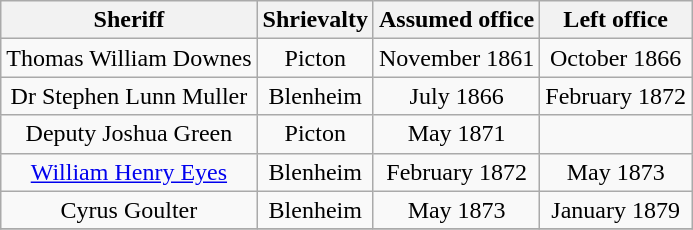<table class="wikitable plainrowheaders" style="text-align:center;">
<tr>
<th>Sheriff</th>
<th>Shrievalty</th>
<th>Assumed office</th>
<th>Left office</th>
</tr>
<tr>
<td>Thomas William Downes</td>
<td>Picton</td>
<td>November 1861</td>
<td>October 1866</td>
</tr>
<tr>
<td>Dr Stephen Lunn Muller</td>
<td>Blenheim</td>
<td>July 1866</td>
<td>February 1872</td>
</tr>
<tr>
<td>Deputy Joshua Green</td>
<td>Picton</td>
<td>May 1871</td>
<td></td>
</tr>
<tr>
<td><a href='#'>William Henry Eyes</a></td>
<td>Blenheim</td>
<td>February 1872</td>
<td>May 1873</td>
</tr>
<tr>
<td>Cyrus Goulter</td>
<td>Blenheim</td>
<td>May 1873</td>
<td>January 1879</td>
</tr>
<tr>
</tr>
</table>
